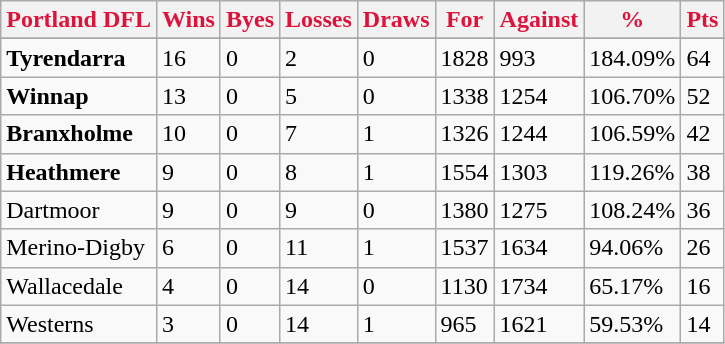<table class="wikitable">
<tr>
<th style="color:crimson">Portland DFL</th>
<th style="color:crimson">Wins</th>
<th style="color:crimson">Byes</th>
<th style="color:crimson">Losses</th>
<th style="color:crimson">Draws</th>
<th style="color:crimson">For</th>
<th style="color:crimson">Against</th>
<th style="color:crimson">%</th>
<th style="color:crimson">Pts</th>
</tr>
<tr>
</tr>
<tr>
</tr>
<tr>
<td><strong>	Tyrendarra	</strong></td>
<td>16</td>
<td>0</td>
<td>2</td>
<td>0</td>
<td>1828</td>
<td>993</td>
<td>184.09%</td>
<td>64</td>
</tr>
<tr>
<td><strong>	Winnap	</strong></td>
<td>13</td>
<td>0</td>
<td>5</td>
<td>0</td>
<td>1338</td>
<td>1254</td>
<td>106.70%</td>
<td>52</td>
</tr>
<tr>
<td><strong>	Branxholme	</strong></td>
<td>10</td>
<td>0</td>
<td>7</td>
<td>1</td>
<td>1326</td>
<td>1244</td>
<td>106.59%</td>
<td>42</td>
</tr>
<tr>
<td><strong>	Heathmere	</strong></td>
<td>9</td>
<td>0</td>
<td>8</td>
<td>1</td>
<td>1554</td>
<td>1303</td>
<td>119.26%</td>
<td>38</td>
</tr>
<tr>
<td>Dartmoor</td>
<td>9</td>
<td>0</td>
<td>9</td>
<td>0</td>
<td>1380</td>
<td>1275</td>
<td>108.24%</td>
<td>36</td>
</tr>
<tr>
<td>Merino-Digby</td>
<td>6</td>
<td>0</td>
<td>11</td>
<td>1</td>
<td>1537</td>
<td>1634</td>
<td>94.06%</td>
<td>26</td>
</tr>
<tr>
<td>Wallacedale</td>
<td>4</td>
<td>0</td>
<td>14</td>
<td>0</td>
<td>1130</td>
<td>1734</td>
<td>65.17%</td>
<td>16</td>
</tr>
<tr>
<td>Westerns</td>
<td>3</td>
<td>0</td>
<td>14</td>
<td>1</td>
<td>965</td>
<td>1621</td>
<td>59.53%</td>
<td>14</td>
</tr>
<tr>
</tr>
</table>
